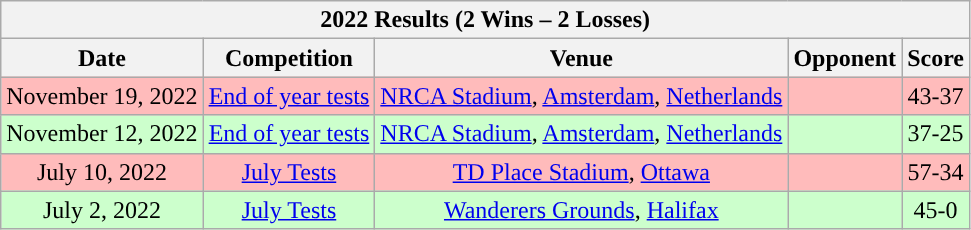<table class="wikitable sortable">
<tr>
<th colspan="5"><strong>2022 Results (2 Wins – 2 Losses)</strong></th>
</tr>
<tr>
<th>Date</th>
<th>Competition</th>
<th>Venue</th>
<th>Opponent</th>
<th>Score</th>
</tr>
<tr style="background:#fbb;">
<td align=center>November 19, 2022</td>
<td align=center><a href='#'>End of year tests</a></td>
<td align=center><a href='#'>NRCA Stadium</a>, <a href='#'>Amsterdam</a>, <a href='#'>Netherlands</a></td>
<td align=center></td>
<td align=center>43-37</td>
</tr>
<tr style="background:#cfc;">
<td align=center>November 12, 2022</td>
<td align=center><a href='#'>End of year tests</a></td>
<td align=center><a href='#'>NRCA Stadium</a>, <a href='#'>Amsterdam</a>, <a href='#'>Netherlands</a></td>
<td align=center></td>
<td align=center>37-25</td>
</tr>
<tr style="background:#fbb;">
<td align=center>July 10, 2022</td>
<td align=center><a href='#'>July Tests</a></td>
<td align=center><a href='#'>TD Place Stadium</a>, <a href='#'>Ottawa</a></td>
<td align=center></td>
<td align=center>57-34</td>
</tr>
<tr style="background:#cfc;">
<td align=center>July 2, 2022</td>
<td align=center><a href='#'>July Tests</a></td>
<td align=center><a href='#'>Wanderers Grounds</a>, <a href='#'>Halifax</a></td>
<td align=center></td>
<td align=center>45-0</td>
</tr>
</table>
